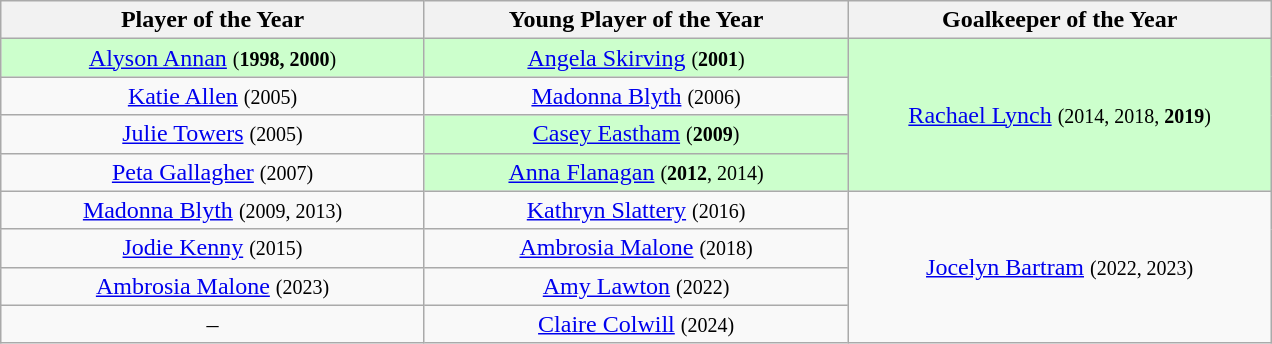<table class="wikitable" style="text-align: center;">
<tr>
<th style="width: 275px;">Player of the Year</th>
<th style="width: 275px;">Young Player of the Year</th>
<th style="width: 275px;">Goalkeeper of the Year</th>
</tr>
<tr>
<td bgcolor="#ccffcc"><a href='#'>Alyson Annan</a> <small>(<strong>1998, 2000</strong>)</small></td>
<td bgcolor="#ccffcc"><a href='#'>Angela Skirving</a> <small>(<strong>2001</strong>)</small></td>
<td bgcolor="#ccffcc"; rowspan=4><a href='#'>Rachael Lynch</a> <small>(2014, 2018, <strong>2019</strong>)</small></td>
</tr>
<tr>
<td><a href='#'>Katie Allen</a> <small>(2005)</small></td>
<td><a href='#'>Madonna Blyth</a> <small>(2006)</small></td>
</tr>
<tr>
<td><a href='#'>Julie Towers</a> <small>(2005)</small></td>
<td bgcolor="#ccffcc"><a href='#'>Casey Eastham</a> <small>(<strong>2009</strong>)</small></td>
</tr>
<tr>
<td><a href='#'>Peta Gallagher</a> <small>(2007)</small></td>
<td bgcolor="#ccffcc"><a href='#'>Anna Flanagan</a> <small>(<strong>2012</strong>, 2014)</small></td>
</tr>
<tr>
<td><a href='#'>Madonna Blyth</a> <small>(2009, 2013)</small></td>
<td><a href='#'>Kathryn Slattery</a> <small>(2016)</small></td>
<td rowspan=4><a href='#'>Jocelyn Bartram</a> <small>(2022, 2023)</small></td>
</tr>
<tr>
<td><a href='#'>Jodie Kenny</a> <small>(2015)</small></td>
<td><a href='#'>Ambrosia Malone</a> <small>(2018)</small></td>
</tr>
<tr>
<td><a href='#'>Ambrosia Malone</a> <small>(2023)</small></td>
<td><a href='#'>Amy Lawton</a> <small>(2022)</small></td>
</tr>
<tr>
<td>–</td>
<td><a href='#'>Claire Colwill</a> <small>(2024)</small></td>
</tr>
</table>
